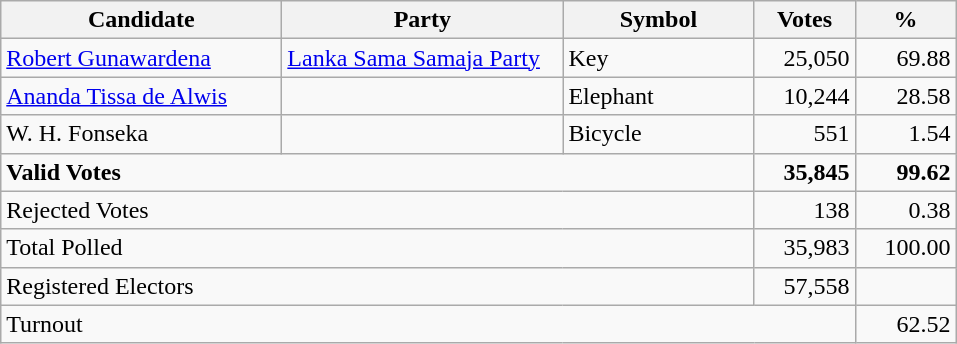<table class="wikitable" border="1" style="text-align:right;">
<tr>
<th align=left width="180">Candidate</th>
<th align=left width="180">Party</th>
<th align=left width="120">Symbol</th>
<th align=left width="60">Votes</th>
<th align=left width="60">%</th>
</tr>
<tr>
<td align=left><a href='#'>Robert Gunawardena</a></td>
<td align=left><a href='#'>Lanka Sama Samaja Party</a></td>
<td align=left>Key</td>
<td>25,050</td>
<td>69.88</td>
</tr>
<tr>
<td align=left><a href='#'>Ananda Tissa de Alwis</a></td>
<td></td>
<td align=left>Elephant</td>
<td>10,244</td>
<td>28.58</td>
</tr>
<tr>
<td align=left>W. H. Fonseka</td>
<td></td>
<td align=left>Bicycle</td>
<td>551</td>
<td>1.54</td>
</tr>
<tr>
<td align=left colspan=3><strong>Valid Votes</strong></td>
<td><strong>35,845</strong></td>
<td><strong>99.62</strong></td>
</tr>
<tr>
<td align=left colspan=3>Rejected Votes</td>
<td>138</td>
<td>0.38</td>
</tr>
<tr>
<td align=left colspan=3>Total Polled</td>
<td>35,983</td>
<td>100.00</td>
</tr>
<tr>
<td align=left colspan=3>Registered Electors</td>
<td>57,558</td>
<td></td>
</tr>
<tr>
<td align=left colspan=4>Turnout</td>
<td>62.52</td>
</tr>
</table>
